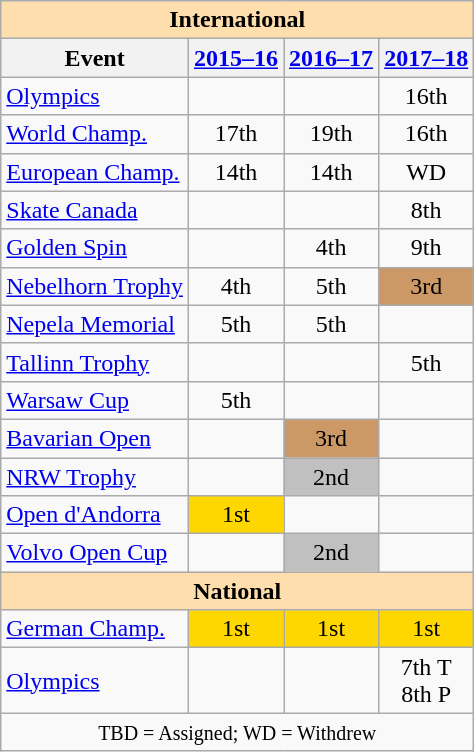<table class="wikitable" style="text-align:center">
<tr>
<th style="background-color: #ffdead; " colspan=4 align=center>International</th>
</tr>
<tr>
<th>Event</th>
<th><a href='#'>2015–16</a></th>
<th><a href='#'>2016–17</a></th>
<th><a href='#'>2017–18</a></th>
</tr>
<tr>
<td align=left><a href='#'>Olympics</a></td>
<td></td>
<td></td>
<td>16th</td>
</tr>
<tr>
<td align=left><a href='#'>World Champ.</a></td>
<td>17th</td>
<td>19th</td>
<td>16th</td>
</tr>
<tr>
<td align=left><a href='#'>European Champ.</a></td>
<td>14th</td>
<td>14th</td>
<td>WD</td>
</tr>
<tr>
<td align=left> <a href='#'>Skate Canada</a></td>
<td></td>
<td></td>
<td>8th</td>
</tr>
<tr>
<td align=left> <a href='#'>Golden Spin</a></td>
<td></td>
<td>4th</td>
<td>9th</td>
</tr>
<tr>
<td align=left> <a href='#'>Nebelhorn Trophy</a></td>
<td>4th</td>
<td>5th</td>
<td bgcolor=cc9966>3rd</td>
</tr>
<tr>
<td align=left> <a href='#'>Nepela Memorial</a></td>
<td>5th</td>
<td>5th</td>
<td></td>
</tr>
<tr>
<td align=left> <a href='#'>Tallinn Trophy</a></td>
<td></td>
<td></td>
<td>5th</td>
</tr>
<tr>
<td align=left> <a href='#'>Warsaw Cup</a></td>
<td>5th</td>
<td></td>
<td></td>
</tr>
<tr>
<td align=left><a href='#'>Bavarian Open</a></td>
<td></td>
<td bgcolor=cc9966>3rd</td>
<td></td>
</tr>
<tr>
<td align=left><a href='#'>NRW Trophy</a></td>
<td></td>
<td bgcolor=silver>2nd</td>
<td></td>
</tr>
<tr>
<td align=left><a href='#'>Open d'Andorra</a></td>
<td bgcolor=gold>1st</td>
<td></td>
<td></td>
</tr>
<tr>
<td align=left><a href='#'>Volvo Open Cup</a></td>
<td></td>
<td bgcolor=silver>2nd</td>
<td></td>
</tr>
<tr>
<th style="background-color: #ffdead; " colspan=4 align=center>National</th>
</tr>
<tr>
<td align=left><a href='#'>German Champ.</a></td>
<td bgcolor=gold>1st</td>
<td bgcolor=gold>1st</td>
<td bgcolor=gold>1st</td>
</tr>
<tr>
<td align=left><a href='#'>Olympics</a></td>
<td></td>
<td></td>
<td>7th T <br> 8th P</td>
</tr>
<tr>
<td colspan=4 align=center><small> TBD = Assigned; WD = Withdrew </small></td>
</tr>
</table>
